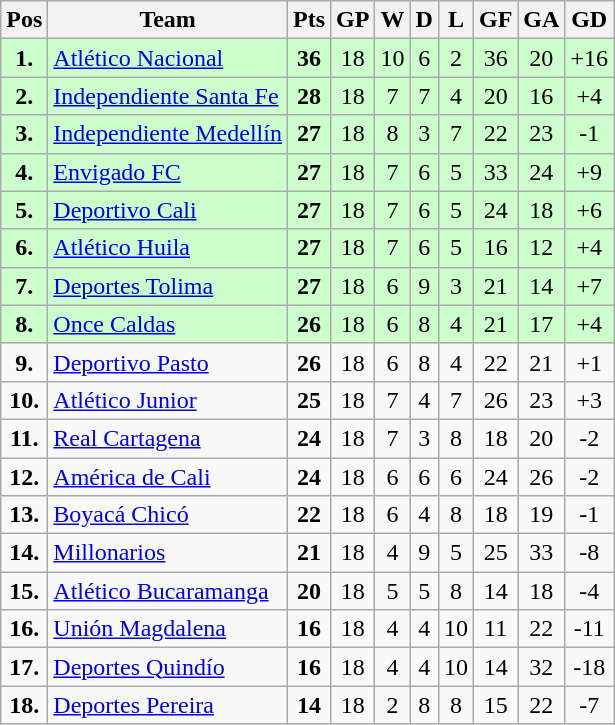<table class="wikitable sortable" style="text-align: center;">
<tr>
<th align="center">Pos</th>
<th align="center">Team</th>
<th align="center">Pts</th>
<th align="center">GP</th>
<th align="center">W</th>
<th align="center">D</th>
<th align="center">L</th>
<th align="center">GF</th>
<th align="center">GA</th>
<th align="center">GD</th>
</tr>
<tr style="background: #CCFFCC;">
<td><strong>1.</strong></td>
<td align="left"><a href='#'>Atlético Nacional</a></td>
<td><strong>36</strong></td>
<td>18</td>
<td>10</td>
<td>6</td>
<td>2</td>
<td>36</td>
<td>20</td>
<td>+16</td>
</tr>
<tr style="background: #CCFFCC;">
<td><strong>2.</strong></td>
<td align="left"><a href='#'>Independiente Santa Fe</a></td>
<td><strong>28</strong></td>
<td>18</td>
<td>7</td>
<td>7</td>
<td>4</td>
<td>20</td>
<td>16</td>
<td>+4</td>
</tr>
<tr style="background: #CCFFCC;">
<td><strong>3.</strong></td>
<td align="left"><a href='#'>Independiente Medellín</a></td>
<td><strong>27</strong></td>
<td>18</td>
<td>8</td>
<td>3</td>
<td>7</td>
<td>22</td>
<td>23</td>
<td>-1</td>
</tr>
<tr style="background: #CCFFCC;">
<td><strong>4.</strong></td>
<td align="left"><a href='#'>Envigado FC</a></td>
<td><strong>27</strong></td>
<td>18</td>
<td>7</td>
<td>6</td>
<td>5</td>
<td>33</td>
<td>24</td>
<td>+9</td>
</tr>
<tr style="background: #CCFFCC;">
<td><strong>5.</strong></td>
<td align="left"><a href='#'>Deportivo Cali</a></td>
<td><strong>27</strong></td>
<td>18</td>
<td>7</td>
<td>6</td>
<td>5</td>
<td>24</td>
<td>18</td>
<td>+6</td>
</tr>
<tr style="background: #CCFFCC;">
<td><strong>6.</strong></td>
<td align="left"><a href='#'>Atlético Huila</a></td>
<td><strong>27</strong></td>
<td>18</td>
<td>7</td>
<td>6</td>
<td>5</td>
<td>16</td>
<td>12</td>
<td>+4</td>
</tr>
<tr style="background: #CCFFCC;">
<td><strong>7.</strong></td>
<td align="left"><a href='#'>Deportes Tolima</a></td>
<td><strong>27</strong></td>
<td>18</td>
<td>6</td>
<td>9</td>
<td>3</td>
<td>21</td>
<td>14</td>
<td>+7</td>
</tr>
<tr style="background: #CCFFCC;">
<td><strong>8.</strong></td>
<td align="left"><a href='#'>Once Caldas</a></td>
<td><strong>26</strong></td>
<td>18</td>
<td>6</td>
<td>8</td>
<td>4</td>
<td>21</td>
<td>17</td>
<td>+4</td>
</tr>
<tr>
<td><strong>9.</strong></td>
<td align="left"><a href='#'>Deportivo Pasto</a></td>
<td><strong>26</strong></td>
<td>18</td>
<td>6</td>
<td>8</td>
<td>4</td>
<td>22</td>
<td>21</td>
<td>+1</td>
</tr>
<tr>
<td><strong>10.</strong></td>
<td align="left"><a href='#'>Atlético Junior</a></td>
<td><strong>25</strong></td>
<td>18</td>
<td>7</td>
<td>4</td>
<td>7</td>
<td>26</td>
<td>23</td>
<td>+3</td>
</tr>
<tr>
<td><strong>11.</strong></td>
<td align="left"><a href='#'>Real Cartagena</a></td>
<td><strong>24</strong></td>
<td>18</td>
<td>7</td>
<td>3</td>
<td>8</td>
<td>18</td>
<td>20</td>
<td>-2</td>
</tr>
<tr>
<td><strong>12.</strong></td>
<td align="left"><a href='#'>América de Cali</a></td>
<td><strong>24</strong></td>
<td>18</td>
<td>6</td>
<td>6</td>
<td>6</td>
<td>24</td>
<td>26</td>
<td>-2</td>
</tr>
<tr>
<td><strong>13.</strong></td>
<td align="left"><a href='#'>Boyacá Chicó</a></td>
<td><strong>22</strong></td>
<td>18</td>
<td>6</td>
<td>4</td>
<td>8</td>
<td>18</td>
<td>19</td>
<td>-1</td>
</tr>
<tr>
<td><strong>14.</strong></td>
<td align="left"><a href='#'>Millonarios</a></td>
<td><strong>21</strong></td>
<td>18</td>
<td>4</td>
<td>9</td>
<td>5</td>
<td>25</td>
<td>33</td>
<td>-8</td>
</tr>
<tr>
<td><strong>15.</strong></td>
<td align="left"><a href='#'>Atlético Bucaramanga</a></td>
<td><strong>20</strong></td>
<td>18</td>
<td>5</td>
<td>5</td>
<td>8</td>
<td>14</td>
<td>18</td>
<td>-4</td>
</tr>
<tr>
<td><strong>16.</strong></td>
<td align="left"><a href='#'>Unión Magdalena</a></td>
<td><strong>16</strong></td>
<td>18</td>
<td>4</td>
<td>4</td>
<td>10</td>
<td>11</td>
<td>22</td>
<td>-11</td>
</tr>
<tr>
<td><strong>17.</strong></td>
<td align="left"><a href='#'>Deportes Quindío</a></td>
<td><strong>16</strong></td>
<td>18</td>
<td>4</td>
<td>4</td>
<td>10</td>
<td>14</td>
<td>32</td>
<td>-18</td>
</tr>
<tr>
<td><strong>18.</strong></td>
<td align="left"><a href='#'>Deportes Pereira</a></td>
<td><strong>14</strong></td>
<td>18</td>
<td>2</td>
<td>8</td>
<td>8</td>
<td>15</td>
<td>22</td>
<td>-7</td>
</tr>
</table>
